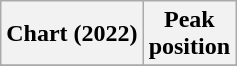<table class="wikitable plainrowheaders" style="text-align:center">
<tr>
<th scope=col>Chart (2022)</th>
<th scope=col>Peak<br>position</th>
</tr>
<tr>
</tr>
</table>
